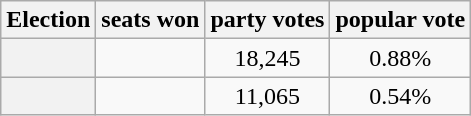<table class=wikitable>
<tr>
<th>Election</th>
<th>seats won</th>
<th>party votes</th>
<th>popular vote</th>
</tr>
<tr style="text-align:center">
<th></th>
<td></td>
<td>18,245</td>
<td>0.88%</td>
</tr>
<tr style="text-align:center">
<th></th>
<td></td>
<td>11,065</td>
<td>0.54%</td>
</tr>
</table>
